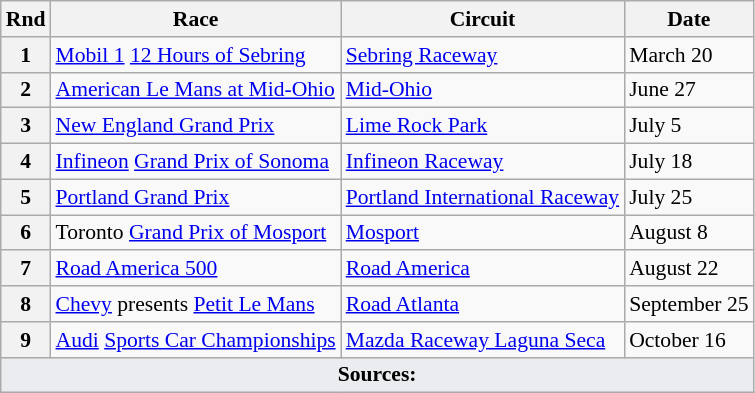<table class="wikitable" style="font-size: 90%;">
<tr>
<th>Rnd</th>
<th>Race</th>
<th>Circuit</th>
<th>Date</th>
</tr>
<tr>
<th>1</th>
<td><a href='#'>Mobil 1</a> <a href='#'>12 Hours of Sebring</a></td>
<td><a href='#'>Sebring Raceway</a></td>
<td>March 20</td>
</tr>
<tr>
<th>2</th>
<td><a href='#'>American Le Mans at Mid-Ohio</a></td>
<td><a href='#'>Mid-Ohio</a></td>
<td>June 27</td>
</tr>
<tr>
<th>3</th>
<td><a href='#'>New England Grand Prix</a></td>
<td><a href='#'>Lime Rock Park</a></td>
<td>July 5</td>
</tr>
<tr>
<th>4</th>
<td><a href='#'>Infineon</a> <a href='#'>Grand Prix of Sonoma</a></td>
<td><a href='#'>Infineon Raceway</a></td>
<td>July 18</td>
</tr>
<tr>
<th>5</th>
<td><a href='#'>Portland Grand Prix</a></td>
<td><a href='#'>Portland International Raceway</a></td>
<td>July 25</td>
</tr>
<tr>
<th>6</th>
<td>Toronto <a href='#'>Grand Prix of Mosport</a></td>
<td><a href='#'>Mosport</a></td>
<td>August 8</td>
</tr>
<tr>
<th>7</th>
<td><a href='#'>Road America 500</a></td>
<td><a href='#'>Road America</a></td>
<td>August 22</td>
</tr>
<tr>
<th>8</th>
<td><a href='#'>Chevy</a> presents <a href='#'>Petit Le Mans</a></td>
<td><a href='#'>Road Atlanta</a></td>
<td>September 25</td>
</tr>
<tr>
<th>9</th>
<td><a href='#'>Audi</a> <a href='#'>Sports Car Championships</a></td>
<td><a href='#'>Mazda Raceway Laguna Seca</a></td>
<td>October 16</td>
</tr>
<tr class="sortbottom">
<td colspan="4" style="background-color:#EAECF0;text-align:center"><strong>Sources:</strong></td>
</tr>
</table>
